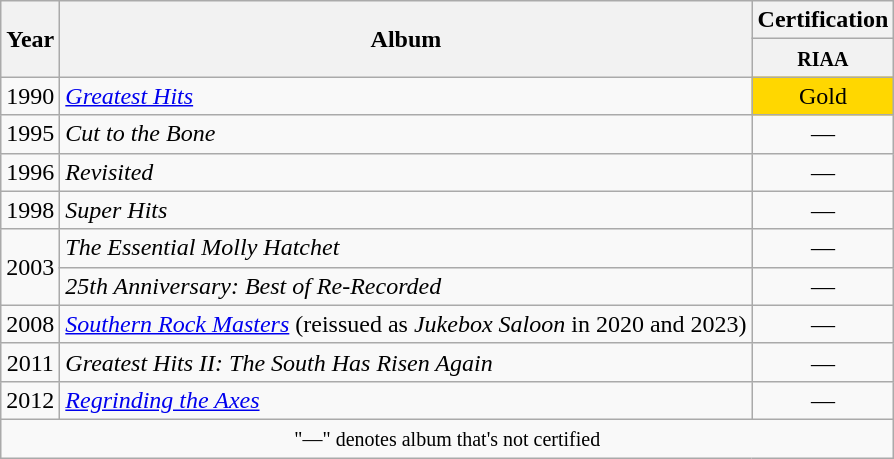<table class="wikitable" style="text-align:center;">
<tr>
<th rowspan="2">Year</th>
<th rowspan="2">Album</th>
<th>Certification</th>
</tr>
<tr>
<th style="width:50px;"><small>RIAA</small></th>
</tr>
<tr>
<td>1990</td>
<td style="text-align:left;"><em><a href='#'>Greatest Hits</a></em></td>
<td bgcolor="gold">Gold</td>
</tr>
<tr>
<td>1995</td>
<td style="text-align:left;"><em>Cut to the Bone</em></td>
<td>—</td>
</tr>
<tr>
<td>1996</td>
<td style="text-align:left;"><em>Revisited</em></td>
<td>—</td>
</tr>
<tr>
<td>1998</td>
<td style="text-align:left;"><em>Super Hits</em></td>
<td>—</td>
</tr>
<tr>
<td rowspan="2">2003</td>
<td style="text-align:left;"><em>The Essential Molly Hatchet</em></td>
<td>—</td>
</tr>
<tr>
<td style="text-align:left;"><em>25th Anniversary: Best of Re-Recorded</em></td>
<td>—</td>
</tr>
<tr>
<td>2008</td>
<td style="text-align:left;"><em><a href='#'>Southern Rock Masters</a></em>  (reissued as <em>Jukebox Saloon</em> in 2020 and 2023)</td>
<td>—</td>
</tr>
<tr>
<td>2011</td>
<td style="text-align:left;"><em>Greatest Hits II: The South Has Risen Again</em></td>
<td>—</td>
</tr>
<tr>
<td>2012</td>
<td style="text-align:left;"><em><a href='#'>Regrinding the Axes</a></em></td>
<td>—</td>
</tr>
<tr>
<td style="text-align:center;" colspan="3"><small>"—" denotes album that's not certified</small></td>
</tr>
</table>
